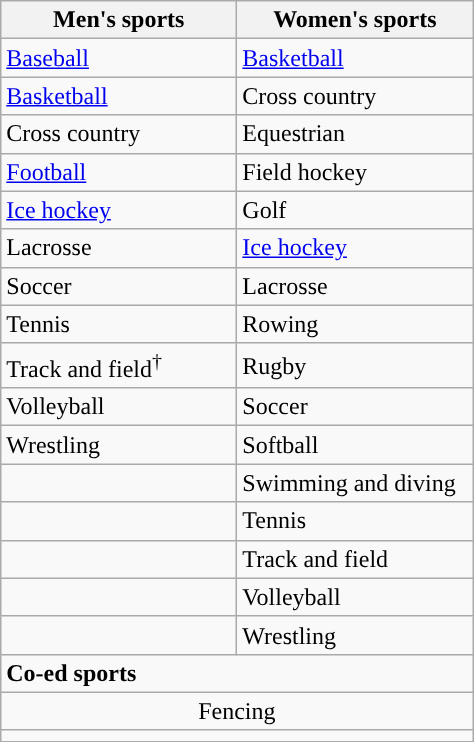<table class="wikitable">
<tr>
<th width=150px>Men's sports</th>
<th width=150px>Women's sports</th>
</tr>
<tr>
<td><a href='#'>Baseball</a></td>
<td><a href='#'>Basketball</a></td>
</tr>
<tr>
<td><a href='#'>Basketball</a></td>
<td>Cross country</td>
</tr>
<tr>
<td>Cross country</td>
<td>Equestrian</td>
</tr>
<tr>
<td><a href='#'>Football</a></td>
<td>Field hockey</td>
</tr>
<tr>
<td><a href='#'>Ice hockey</a></td>
<td>Golf</td>
</tr>
<tr>
<td>Lacrosse</td>
<td><a href='#'>Ice hockey</a></td>
</tr>
<tr>
<td>Soccer</td>
<td>Lacrosse</td>
</tr>
<tr>
<td>Tennis</td>
<td>Rowing</td>
</tr>
<tr>
<td>Track and field<sup>†</sup></td>
<td>Rugby</td>
</tr>
<tr>
<td>Volleyball</td>
<td>Soccer</td>
</tr>
<tr>
<td>Wrestling</td>
<td>Softball</td>
</tr>
<tr>
<td></td>
<td>Swimming and diving</td>
</tr>
<tr>
<td></td>
<td>Tennis</td>
</tr>
<tr>
<td></td>
<td>Track and field</td>
</tr>
<tr>
<td></td>
<td>Volleyball</td>
</tr>
<tr>
<td></td>
<td>Wrestling</td>
</tr>
<tr>
<td colspan="2"><strong>Co-ed sports</strong></td>
</tr>
<tr style="text-align:center">
<td colspan="2">Fencing</td>
</tr>
<tr>
<td colspan="2"></td>
</tr>
</table>
